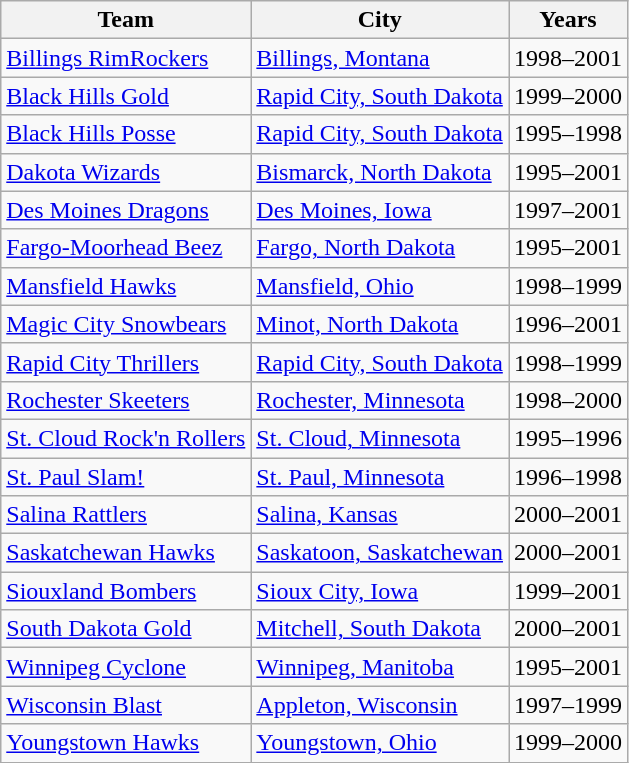<table class="wikitable">
<tr>
<th>Team</th>
<th>City</th>
<th>Years</th>
</tr>
<tr>
<td><a href='#'>Billings RimRockers</a></td>
<td><a href='#'>Billings, Montana</a></td>
<td>1998–2001</td>
</tr>
<tr>
<td><a href='#'>Black Hills Gold</a></td>
<td><a href='#'>Rapid City, South Dakota</a></td>
<td>1999–2000</td>
</tr>
<tr>
<td><a href='#'>Black Hills Posse</a></td>
<td><a href='#'>Rapid City, South Dakota</a></td>
<td>1995–1998</td>
</tr>
<tr>
<td><a href='#'>Dakota Wizards</a></td>
<td><a href='#'>Bismarck, North Dakota</a></td>
<td>1995–2001</td>
</tr>
<tr>
<td><a href='#'>Des Moines Dragons</a></td>
<td><a href='#'>Des Moines, Iowa</a></td>
<td>1997–2001</td>
</tr>
<tr>
<td><a href='#'>Fargo-Moorhead Beez</a></td>
<td><a href='#'>Fargo, North Dakota</a></td>
<td>1995–2001</td>
</tr>
<tr>
<td><a href='#'>Mansfield Hawks</a></td>
<td><a href='#'>Mansfield, Ohio</a></td>
<td>1998–1999</td>
</tr>
<tr>
<td><a href='#'>Magic City Snowbears</a></td>
<td><a href='#'>Minot, North Dakota</a></td>
<td>1996–2001</td>
</tr>
<tr>
<td><a href='#'>Rapid City Thrillers</a></td>
<td><a href='#'>Rapid City, South Dakota</a></td>
<td>1998–1999</td>
</tr>
<tr>
<td><a href='#'>Rochester Skeeters</a></td>
<td><a href='#'>Rochester, Minnesota</a></td>
<td>1998–2000</td>
</tr>
<tr>
<td><a href='#'>St. Cloud Rock'n Rollers</a></td>
<td><a href='#'>St. Cloud, Minnesota</a></td>
<td>1995–1996</td>
</tr>
<tr>
<td><a href='#'>St. Paul Slam!</a></td>
<td><a href='#'>St. Paul, Minnesota</a></td>
<td>1996–1998</td>
</tr>
<tr>
<td><a href='#'>Salina Rattlers</a></td>
<td><a href='#'>Salina, Kansas</a></td>
<td>2000–2001</td>
</tr>
<tr>
<td><a href='#'>Saskatchewan Hawks</a></td>
<td><a href='#'>Saskatoon, Saskatchewan</a></td>
<td>2000–2001</td>
</tr>
<tr>
<td><a href='#'>Siouxland Bombers</a></td>
<td><a href='#'>Sioux City, Iowa</a></td>
<td>1999–2001</td>
</tr>
<tr>
<td><a href='#'>South Dakota Gold</a></td>
<td><a href='#'>Mitchell, South Dakota</a></td>
<td>2000–2001</td>
</tr>
<tr>
<td><a href='#'>Winnipeg Cyclone</a></td>
<td><a href='#'>Winnipeg, Manitoba</a></td>
<td>1995–2001</td>
</tr>
<tr>
<td><a href='#'>Wisconsin Blast</a></td>
<td><a href='#'>Appleton, Wisconsin</a></td>
<td>1997–1999</td>
</tr>
<tr>
<td><a href='#'>Youngstown Hawks</a></td>
<td><a href='#'>Youngstown, Ohio</a></td>
<td>1999–2000</td>
</tr>
</table>
